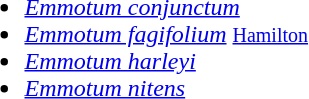<table border="0">
<tr>
<td valign="top"><br><ul><li><em><a href='#'>Emmotum conjunctum</a></em> <small></small></li><li><em><a href='#'>Emmotum fagifolium</a></em> <small> <a href='#'>Hamilton</a> </small></li><li><em><a href='#'>Emmotum harleyi</a></em></li><li><em><a href='#'>Emmotum nitens</a></em> <small></small></li></ul></td>
</tr>
</table>
